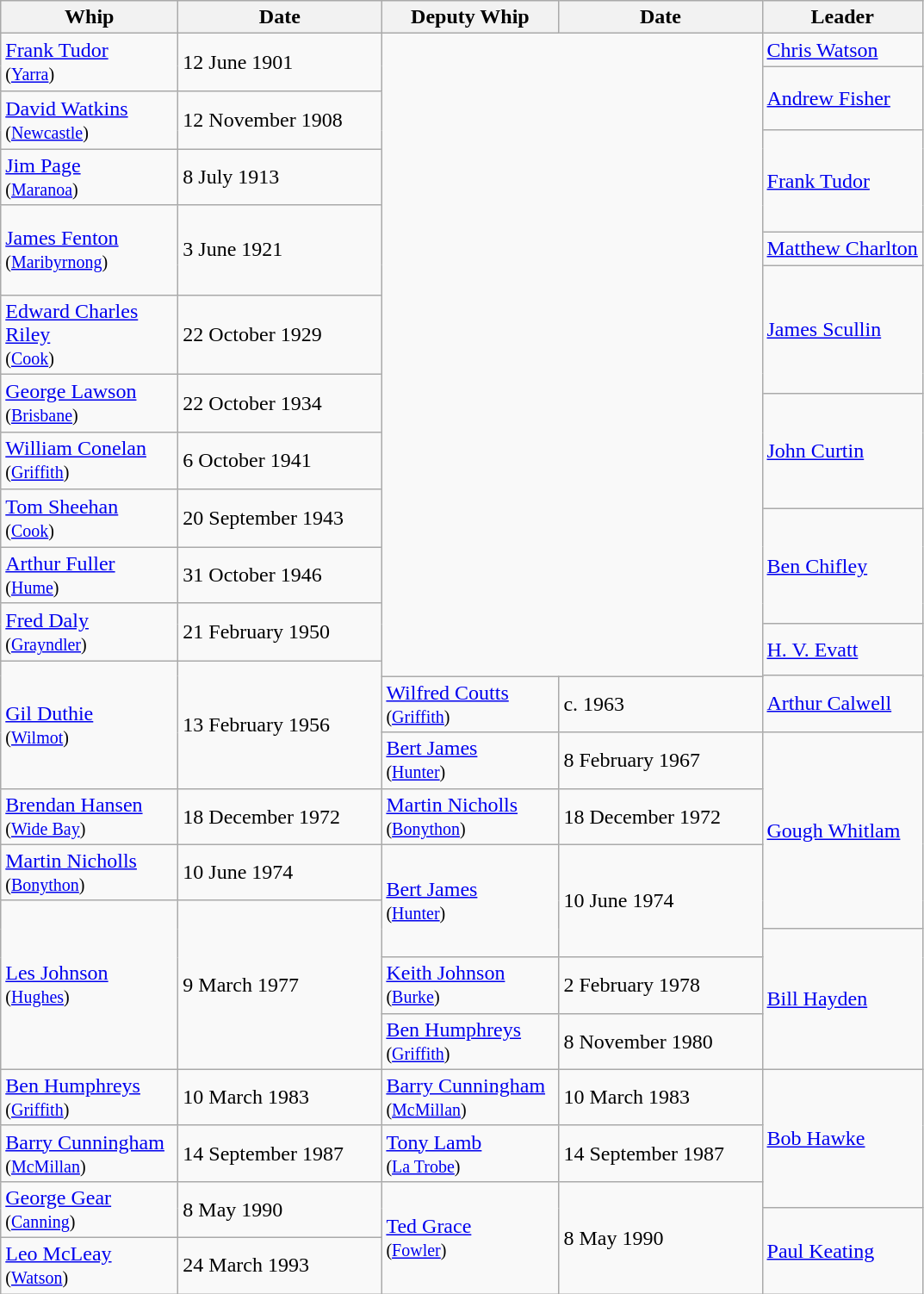<table class="wikitable">
<tr>
<th width=130px>Whip</th>
<th width=150px>Date</th>
<th width=130px>Deputy Whip</th>
<th width=150px>Date</th>
<th>Leader</th>
</tr>
<tr>
<td rowspan=2><a href='#'>Frank Tudor</a><br><small>(<a href='#'>Yarra</a>)</small></td>
<td rowspan=2>12 June 1901</td>
<td colspan=2 rowspan=19 height=490px></td>
<td><a href='#'>Chris Watson</a></td>
</tr>
<tr>
<td rowspan=2 height=40px><a href='#'>Andrew Fisher</a></td>
</tr>
<tr>
<td rowspan=2><a href='#'>David Watkins</a><br><small>(<a href='#'>Newcastle</a>)</small></td>
<td rowspan=2>12 November 1908</td>
</tr>
<tr>
<td rowspan=3 height=70px><a href='#'>Frank Tudor</a></td>
</tr>
<tr>
<td><a href='#'>Jim Page</a><br><small>(<a href='#'>Maranoa</a>)</small></td>
<td>8 July 1913</td>
</tr>
<tr>
<td rowspan=3 height=60px><a href='#'>James Fenton</a><br><small>(<a href='#'>Maribyrnong</a>)</small></td>
<td rowspan=3>3 June 1921</td>
</tr>
<tr>
<td><a href='#'>Matthew Charlton</a></td>
</tr>
<tr>
<td rowspan=3 height=90px><a href='#'>James Scullin</a></td>
</tr>
<tr>
<td><a href='#'>Edward Charles Riley</a><br><small>(<a href='#'>Cook</a>)</small></td>
<td>22 October 1929</td>
</tr>
<tr>
<td rowspan=2><a href='#'>George Lawson</a><br><small>(<a href='#'>Brisbane</a>)</small></td>
<td rowspan=2>22 October 1934</td>
</tr>
<tr>
<td rowspan=3 height=80px><a href='#'>John Curtin</a></td>
</tr>
<tr>
<td><a href='#'>William Conelan</a><br><small>(<a href='#'>Griffith</a>)</small></td>
<td>6 October 1941</td>
</tr>
<tr>
<td rowspan=2><a href='#'>Tom Sheehan</a><br><small>(<a href='#'>Cook</a>)</small></td>
<td rowspan=2>20 September 1943</td>
</tr>
<tr>
<td rowspan=3 height=80px><a href='#'>Ben Chifley</a></td>
</tr>
<tr>
<td><a href='#'>Arthur Fuller</a><br><small>(<a href='#'>Hume</a>)</small></td>
<td>31 October 1946</td>
</tr>
<tr>
<td rowspan=2><a href='#'>Fred Daly</a><br><small>(<a href='#'>Grayndler</a>)</small></td>
<td rowspan=2>21 February 1950</td>
</tr>
<tr>
<td rowspan=2 height=30px><a href='#'>H. V. Evatt</a></td>
</tr>
<tr>
<td rowspan=4 height=60px><a href='#'>Gil Duthie</a><br><small>(<a href='#'>Wilmot</a>)</small></td>
<td rowspan=4>13 February 1956</td>
</tr>
<tr>
<td rowspan=2><a href='#'>Arthur Calwell</a></td>
</tr>
<tr>
<td><a href='#'>Wilfred Coutts</a><br><small>(<a href='#'>Griffith</a>)</small></td>
<td>c. 1963</td>
</tr>
<tr>
<td><a href='#'>Bert James</a><br><small>(<a href='#'>Hunter</a>)</small></td>
<td>8 February 1967</td>
<td rowspan=4><a href='#'>Gough Whitlam</a></td>
</tr>
<tr>
<td><a href='#'>Brendan Hansen</a><br><small>(<a href='#'>Wide Bay</a>)</small></td>
<td>18 December 1972</td>
<td><a href='#'>Martin Nicholls</a><br><small>(<a href='#'>Bonython</a>)</small></td>
<td>18 December 1972</td>
</tr>
<tr>
<td><a href='#'>Martin Nicholls</a><br><small>(<a href='#'>Bonython</a>)</small></td>
<td>10 June 1974</td>
<td rowspan=3 height=80px><a href='#'>Bert James</a><br><small>(<a href='#'>Hunter</a>)</small></td>
<td rowspan=3>10 June 1974</td>
</tr>
<tr>
<td rowspan=4 height=120px><a href='#'>Les Johnson</a><br><small>(<a href='#'>Hughes</a>)</small></td>
<td rowspan=4>9 March 1977</td>
</tr>
<tr>
<td rowspan=3><a href='#'>Bill Hayden</a></td>
</tr>
<tr>
<td><a href='#'>Keith Johnson</a><br><small>(<a href='#'>Burke</a>)</small></td>
<td>2 February 1978</td>
</tr>
<tr>
<td><a href='#'>Ben Humphreys</a><br><small>(<a href='#'>Griffith</a>)</small></td>
<td>8 November 1980</td>
</tr>
<tr>
<td><a href='#'>Ben Humphreys</a><br><small>(<a href='#'>Griffith</a>)</small></td>
<td>10 March 1983</td>
<td><a href='#'>Barry Cunningham</a><br><small>(<a href='#'>McMillan</a>)</small></td>
<td>10 March 1983</td>
<td rowspan=3 height=100px><a href='#'>Bob Hawke</a></td>
</tr>
<tr>
<td><a href='#'>Barry Cunningham</a><br><small>(<a href='#'>McMillan</a>)</small></td>
<td>14 September 1987</td>
<td><a href='#'>Tony Lamb</a><br><small>(<a href='#'>La Trobe</a>)</small></td>
<td>14 September 1987</td>
</tr>
<tr>
<td rowspan=2><a href='#'>George Gear</a><br><small>(<a href='#'>Canning</a>)</small></td>
<td rowspan=2>8 May 1990</td>
<td rowspan=3><a href='#'>Ted Grace</a><br><small>(<a href='#'>Fowler</a>)</small></td>
<td rowspan=3>8 May 1990</td>
</tr>
<tr>
<td rowspan=2><a href='#'>Paul Keating</a></td>
</tr>
<tr>
<td><a href='#'>Leo McLeay</a><br><small>(<a href='#'>Watson</a>)</small></td>
<td>24 March 1993</td>
</tr>
</table>
